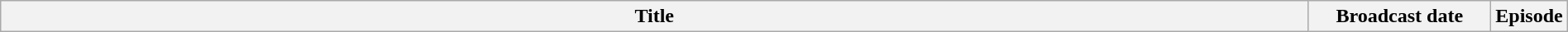<table class="wikitable plainrowheaders" style="width:100%; margin:auto;">
<tr>
<th>Title</th>
<th width="140">Broadcast date</th>
<th width="40">Episode<br>














</th>
</tr>
</table>
